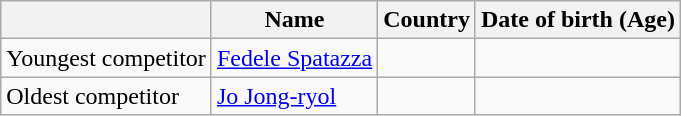<table class="wikitable sortable">
<tr>
<th></th>
<th>Name</th>
<th>Country</th>
<th>Date of birth (Age)</th>
</tr>
<tr>
<td>Youngest competitor</td>
<td><a href='#'>Fedele Spatazza</a></td>
<td></td>
<td></td>
</tr>
<tr>
<td>Oldest competitor</td>
<td><a href='#'>Jo Jong-ryol</a></td>
<td></td>
<td></td>
</tr>
</table>
